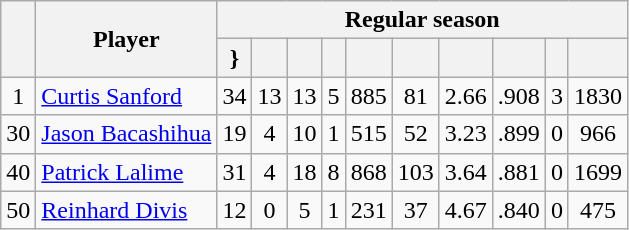<table class="wikitable plainrowheaders" style="text-align:center;">
<tr>
<th scope="col" rowspan="2"></th>
<th scope="col" rowspan="2">Player</th>
<th scope=colgroup colspan=10>Regular season</th>
</tr>
<tr>
<th scope="col">}</th>
<th scope="col"></th>
<th scope="col"></th>
<th scope="col"></th>
<th scope="col"></th>
<th scope="col"></th>
<th scope="col"></th>
<th scope="col"></th>
<th scope="col"></th>
<th scope="col"></th>
</tr>
<tr>
<td scope="row">1</td>
<td align="left"><a href='#'>Curtis Sanford</a></td>
<td>34</td>
<td>13</td>
<td>13</td>
<td>5</td>
<td>885</td>
<td>81</td>
<td>2.66</td>
<td>.908</td>
<td>3</td>
<td>1830</td>
</tr>
<tr>
<td scope="row">30</td>
<td align="left"><a href='#'>Jason Bacashihua</a></td>
<td>19</td>
<td>4</td>
<td>10</td>
<td>1</td>
<td>515</td>
<td>52</td>
<td>3.23</td>
<td>.899</td>
<td>0</td>
<td>966</td>
</tr>
<tr>
<td scope="row">40</td>
<td align="left"><a href='#'>Patrick Lalime</a></td>
<td>31</td>
<td>4</td>
<td>18</td>
<td>8</td>
<td>868</td>
<td>103</td>
<td>3.64</td>
<td>.881</td>
<td>0</td>
<td>1699</td>
</tr>
<tr>
<td scope="row">50</td>
<td align="left"><a href='#'>Reinhard Divis</a></td>
<td>12</td>
<td>0</td>
<td>5</td>
<td>1</td>
<td>231</td>
<td>37</td>
<td>4.67</td>
<td>.840</td>
<td>0</td>
<td>475</td>
</tr>
</table>
